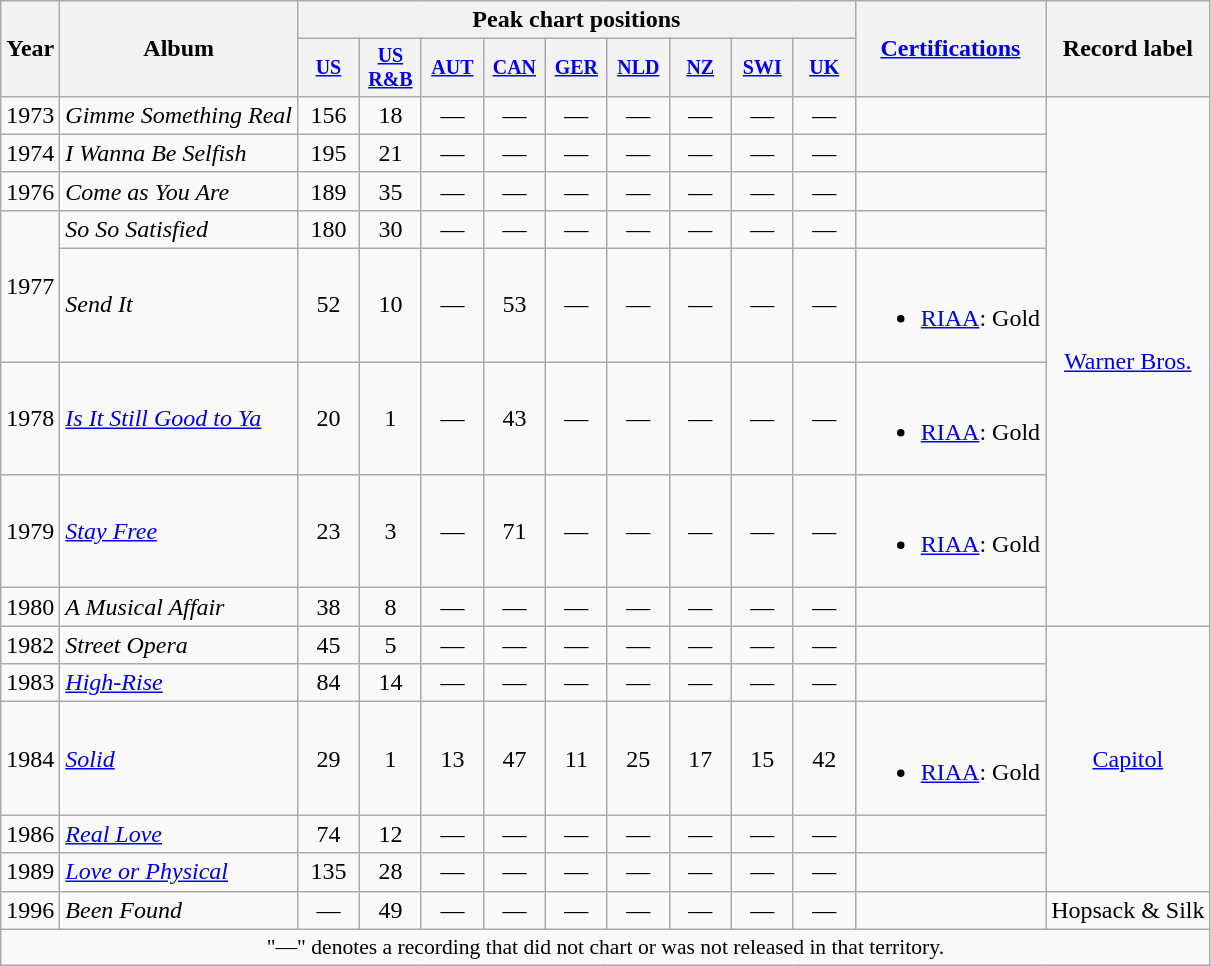<table class="wikitable" style="text-align:center;">
<tr>
<th rowspan="2">Year</th>
<th rowspan="2">Album</th>
<th colspan="9">Peak chart positions</th>
<th rowspan="2"><a href='#'>Certifications</a></th>
<th rowspan="2">Record label</th>
</tr>
<tr style="font-size:smaller;">
<th style="width:35px;"><a href='#'>US</a><br></th>
<th style="width:35px;"><a href='#'>US<br>R&B</a><br></th>
<th style="width:35px;"><a href='#'>AUT</a><br></th>
<th style="width:35px;"><a href='#'>CAN</a><br></th>
<th style="width:35px;"><a href='#'>GER</a><br></th>
<th style="width:35px;"><a href='#'>NLD</a><br></th>
<th style="width:35px;"><a href='#'>NZ</a> <br></th>
<th style="width:35px;"><a href='#'>SWI</a><br></th>
<th style="width:35px;"><a href='#'>UK</a><br></th>
</tr>
<tr>
<td>1973</td>
<td style="text-align:left;"><em>Gimme Something Real</em></td>
<td>156</td>
<td>18</td>
<td>—</td>
<td>—</td>
<td>—</td>
<td>—</td>
<td>—</td>
<td>—</td>
<td>—</td>
<td align=left></td>
<td rowspan="8"><a href='#'>Warner Bros.</a></td>
</tr>
<tr>
<td>1974</td>
<td style="text-align:left;"><em>I Wanna Be Selfish</em></td>
<td>195</td>
<td>21</td>
<td>—</td>
<td>—</td>
<td>—</td>
<td>—</td>
<td>—</td>
<td>—</td>
<td>—</td>
<td align=left></td>
</tr>
<tr>
<td>1976</td>
<td style="text-align:left;"><em>Come as You Are</em></td>
<td>189</td>
<td>35</td>
<td>—</td>
<td>—</td>
<td>—</td>
<td>—</td>
<td>—</td>
<td>—</td>
<td>—</td>
<td align=left></td>
</tr>
<tr>
<td rowspan="2">1977</td>
<td style="text-align:left;"><em>So So Satisfied</em></td>
<td>180</td>
<td>30</td>
<td>—</td>
<td>—</td>
<td>—</td>
<td>—</td>
<td>—</td>
<td>—</td>
<td>—</td>
<td align=left></td>
</tr>
<tr>
<td style="text-align:left;"><em>Send It</em></td>
<td>52</td>
<td>10</td>
<td>—</td>
<td>53</td>
<td>—</td>
<td>—</td>
<td>—</td>
<td>—</td>
<td>—</td>
<td align=left><br><ul><li><a href='#'>RIAA</a>: Gold</li></ul></td>
</tr>
<tr>
<td>1978</td>
<td style="text-align:left;"><em><a href='#'>Is It Still Good to Ya</a></em></td>
<td>20</td>
<td>1</td>
<td>—</td>
<td>43</td>
<td>—</td>
<td>—</td>
<td>—</td>
<td>—</td>
<td>—</td>
<td align=left><br><ul><li><a href='#'>RIAA</a>: Gold</li></ul></td>
</tr>
<tr>
<td>1979</td>
<td style="text-align:left;"><em><a href='#'>Stay Free</a></em></td>
<td>23</td>
<td>3</td>
<td>—</td>
<td>71</td>
<td>—</td>
<td>—</td>
<td>—</td>
<td>—</td>
<td>—</td>
<td align=left><br><ul><li><a href='#'>RIAA</a>: Gold</li></ul></td>
</tr>
<tr>
<td>1980</td>
<td style="text-align:left;"><em>A Musical Affair</em></td>
<td>38</td>
<td>8</td>
<td>—</td>
<td>—</td>
<td>—</td>
<td>—</td>
<td>—</td>
<td>—</td>
<td>—</td>
<td align=left></td>
</tr>
<tr>
<td>1982</td>
<td style="text-align:left;"><em>Street Opera</em></td>
<td>45</td>
<td>5</td>
<td>—</td>
<td>—</td>
<td>—</td>
<td>—</td>
<td>—</td>
<td>—</td>
<td>—</td>
<td align=left></td>
<td rowspan="5"><a href='#'>Capitol</a></td>
</tr>
<tr>
<td>1983</td>
<td style="text-align:left;"><em><a href='#'>High-Rise</a></em></td>
<td>84</td>
<td>14</td>
<td>—</td>
<td>—</td>
<td>—</td>
<td>—</td>
<td>—</td>
<td>—</td>
<td>—</td>
<td align=left></td>
</tr>
<tr>
<td>1984</td>
<td style="text-align:left;"><em><a href='#'>Solid</a></em></td>
<td>29</td>
<td>1</td>
<td>13</td>
<td>47</td>
<td>11</td>
<td>25</td>
<td>17</td>
<td>15</td>
<td>42</td>
<td align=left><br><ul><li><a href='#'>RIAA</a>: Gold</li></ul></td>
</tr>
<tr>
<td>1986</td>
<td style="text-align:left;"><em><a href='#'>Real Love</a></em></td>
<td>74</td>
<td>12</td>
<td>—</td>
<td>—</td>
<td>—</td>
<td>—</td>
<td>—</td>
<td>—</td>
<td>—</td>
<td align=left></td>
</tr>
<tr>
<td>1989</td>
<td style="text-align:left;"><em><a href='#'>Love or Physical</a></em></td>
<td>135</td>
<td>28</td>
<td>—</td>
<td>—</td>
<td>—</td>
<td>—</td>
<td>—</td>
<td>—</td>
<td>—</td>
<td align=left></td>
</tr>
<tr>
<td>1996</td>
<td style="text-align:left;"><em>Been Found</em></td>
<td>—</td>
<td>49</td>
<td>—</td>
<td>—</td>
<td>—</td>
<td>—</td>
<td>—</td>
<td>—</td>
<td>—</td>
<td align=left></td>
<td>Hopsack & Silk</td>
</tr>
<tr>
<td colspan="15" style="font-size:90%">"—" denotes a recording that did not chart or was not released in that territory.</td>
</tr>
</table>
